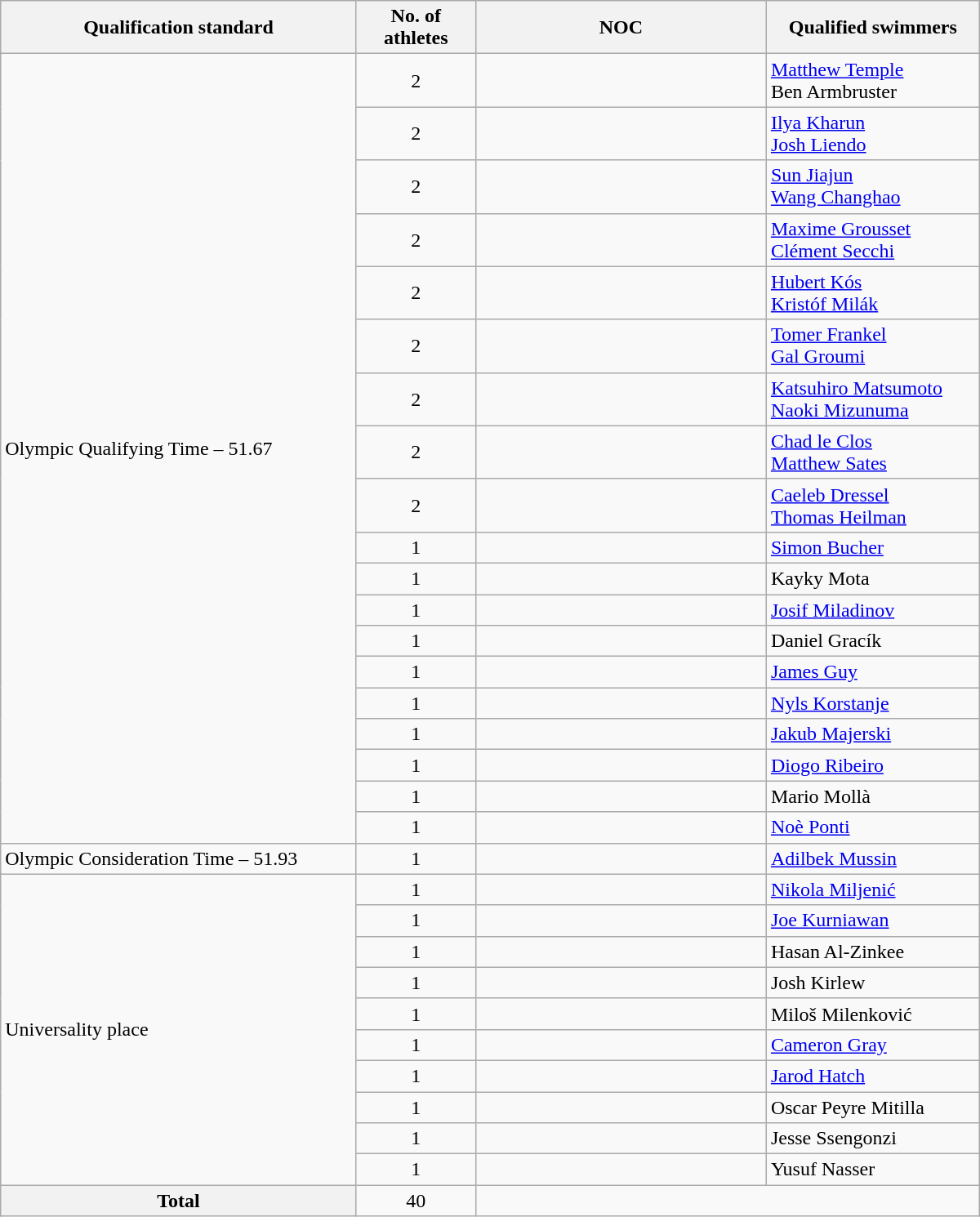<table class=wikitable style="text-align:left" width=800>
<tr>
<th scope="col">Qualification standard</th>
<th scope="col" width =90>No. of athletes</th>
<th scope="col" width =230>NOC</th>
<th scope="col">Qualified swimmers</th>
</tr>
<tr>
<td rowspan=19>Olympic Qualifying Time – 51.67</td>
<td align=center>2</td>
<td></td>
<td><a href='#'>Matthew Temple</a><br>Ben Armbruster</td>
</tr>
<tr>
<td align=center>2</td>
<td></td>
<td><a href='#'>Ilya Kharun</a><br><a href='#'>Josh Liendo</a></td>
</tr>
<tr>
<td align=center>2</td>
<td></td>
<td><a href='#'>Sun Jiajun</a><br><a href='#'>Wang Changhao</a></td>
</tr>
<tr>
<td align=center>2</td>
<td></td>
<td><a href='#'>Maxime Grousset</a><br><a href='#'>Clément Secchi</a></td>
</tr>
<tr>
<td align=center>2</td>
<td></td>
<td><a href='#'>Hubert Kós</a><br><a href='#'>Kristóf Milák</a></td>
</tr>
<tr>
<td align=center>2</td>
<td></td>
<td><a href='#'>Tomer Frankel</a><br><a href='#'>Gal Groumi</a></td>
</tr>
<tr>
<td align=center>2</td>
<td></td>
<td><a href='#'>Katsuhiro Matsumoto</a><br><a href='#'>Naoki Mizunuma</a></td>
</tr>
<tr>
<td align=center>2</td>
<td></td>
<td><a href='#'>Chad le Clos</a><br><a href='#'>Matthew Sates</a></td>
</tr>
<tr>
<td align=center>2</td>
<td></td>
<td><a href='#'>Caeleb Dressel</a><br><a href='#'>Thomas Heilman</a></td>
</tr>
<tr>
<td align=center>1</td>
<td></td>
<td><a href='#'>Simon Bucher</a></td>
</tr>
<tr>
<td align=center>1</td>
<td></td>
<td>Kayky Mota</td>
</tr>
<tr>
<td align=center>1</td>
<td></td>
<td><a href='#'>Josif Miladinov</a></td>
</tr>
<tr>
<td align=center>1</td>
<td></td>
<td>Daniel Gracík</td>
</tr>
<tr>
<td align=center>1</td>
<td></td>
<td><a href='#'>James Guy</a></td>
</tr>
<tr>
<td align=center>1</td>
<td></td>
<td><a href='#'>Nyls Korstanje</a></td>
</tr>
<tr>
<td align=center>1</td>
<td></td>
<td><a href='#'>Jakub Majerski</a></td>
</tr>
<tr>
<td align=center>1</td>
<td></td>
<td><a href='#'>Diogo Ribeiro</a></td>
</tr>
<tr>
<td align=center>1</td>
<td></td>
<td>Mario Mollà</td>
</tr>
<tr>
<td align=center>1</td>
<td></td>
<td><a href='#'>Noè Ponti</a></td>
</tr>
<tr>
<td>Olympic Consideration Time – 51.93</td>
<td align=center>1</td>
<td></td>
<td><a href='#'>Adilbek Mussin</a></td>
</tr>
<tr>
<td rowspan=10>Universality place</td>
<td align=center>1</td>
<td></td>
<td><a href='#'>Nikola Miljenić</a></td>
</tr>
<tr>
<td align=center>1</td>
<td></td>
<td><a href='#'>Joe Kurniawan</a></td>
</tr>
<tr>
<td align=center>1</td>
<td></td>
<td>Hasan Al-Zinkee</td>
</tr>
<tr>
<td align=center>1</td>
<td></td>
<td>Josh Kirlew</td>
</tr>
<tr>
<td align=center>1</td>
<td></td>
<td>Miloš Milenković</td>
</tr>
<tr>
<td align=center>1</td>
<td></td>
<td><a href='#'>Cameron Gray</a></td>
</tr>
<tr>
<td align=center>1</td>
<td></td>
<td><a href='#'>Jarod Hatch</a></td>
</tr>
<tr>
<td align=center>1</td>
<td></td>
<td>Oscar Peyre Mitilla</td>
</tr>
<tr>
<td align=center>1</td>
<td></td>
<td>Jesse Ssengonzi</td>
</tr>
<tr>
<td align=center>1</td>
<td></td>
<td>Yusuf Nasser</td>
</tr>
<tr>
<th scope="row">Total</th>
<td align=center>40</td>
<td colspan=2></td>
</tr>
</table>
